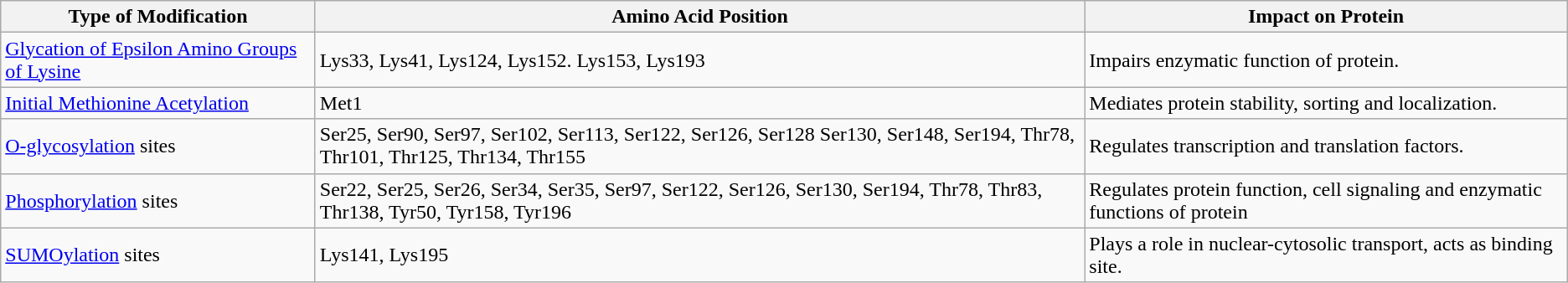<table class="wikitable">
<tr>
<th>Type of Modification</th>
<th>Amino Acid Position</th>
<th>Impact on Protein</th>
</tr>
<tr>
<td><a href='#'>Glycation of Epsilon Amino Groups of Lysine</a></td>
<td>Lys33, Lys41, Lys124, Lys152. Lys153, Lys193</td>
<td>Impairs enzymatic function of protein.</td>
</tr>
<tr>
<td><a href='#'>Initial Methionine Acetylation</a></td>
<td>Met1</td>
<td>Mediates protein stability, sorting and localization.</td>
</tr>
<tr>
<td><a href='#'>O-glycosylation</a> sites</td>
<td>Ser25, Ser90, Ser97, Ser102, Ser113, Ser122, Ser126, Ser128 Ser130, Ser148, Ser194, Thr78, Thr101, Thr125, Thr134, Thr155</td>
<td>Regulates transcription and translation factors.</td>
</tr>
<tr>
<td><a href='#'>Phosphorylation</a> sites</td>
<td>Ser22, Ser25, Ser26, Ser34, Ser35, Ser97, Ser122, Ser126, Ser130, Ser194, Thr78, Thr83, Thr138, Tyr50, Tyr158, Tyr196</td>
<td>Regulates protein function, cell signaling and enzymatic functions of protein</td>
</tr>
<tr>
<td><a href='#'>SUMOylation</a> sites</td>
<td>Lys141, Lys195</td>
<td>Plays a role in nuclear-cytosolic transport, acts as binding site.</td>
</tr>
</table>
